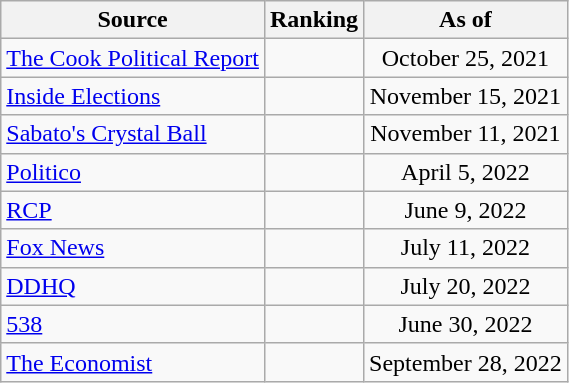<table class="wikitable" style="text-align:center">
<tr>
<th>Source</th>
<th>Ranking</th>
<th>As of</th>
</tr>
<tr>
<td align=left><a href='#'>The Cook Political Report</a></td>
<td></td>
<td>October 25, 2021</td>
</tr>
<tr>
<td align=left><a href='#'>Inside Elections</a></td>
<td></td>
<td>November 15, 2021</td>
</tr>
<tr>
<td align=left><a href='#'>Sabato's Crystal Ball</a></td>
<td></td>
<td>November 11, 2021</td>
</tr>
<tr>
<td align="left"><a href='#'>Politico</a></td>
<td></td>
<td>April 5, 2022</td>
</tr>
<tr>
<td align="left"><a href='#'>RCP</a></td>
<td></td>
<td>June 9, 2022</td>
</tr>
<tr>
<td align=left><a href='#'>Fox News</a></td>
<td></td>
<td>July 11, 2022</td>
</tr>
<tr>
<td align="left"><a href='#'>DDHQ</a></td>
<td></td>
<td>July 20, 2022</td>
</tr>
<tr>
<td align="left"><a href='#'>538</a></td>
<td></td>
<td>June 30, 2022</td>
</tr>
<tr>
<td align="left"><a href='#'>The Economist</a></td>
<td></td>
<td>September 28, 2022</td>
</tr>
</table>
